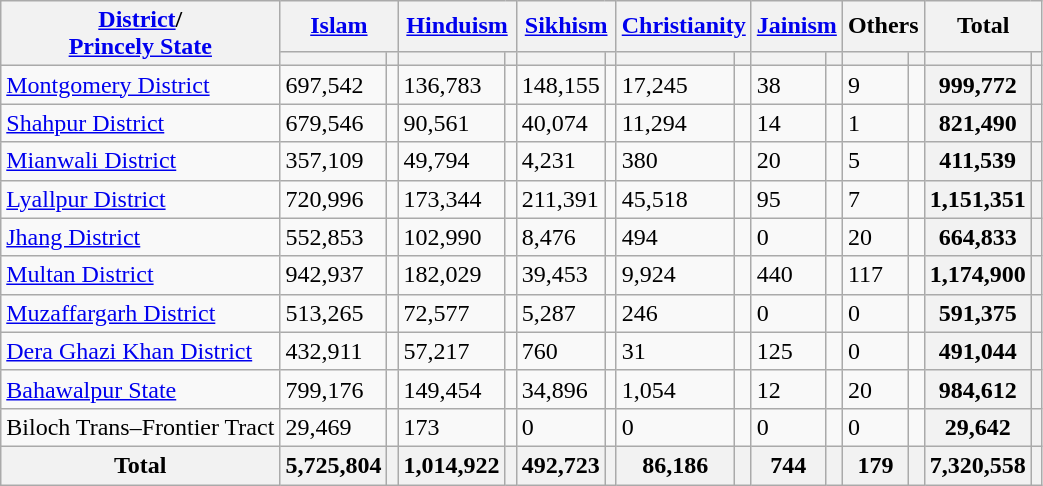<table class="wikitable sortable">
<tr>
<th rowspan="2"><a href='#'>District</a>/<br><a href='#'>Princely State</a></th>
<th colspan="2"><a href='#'>Islam</a> </th>
<th colspan="2"><a href='#'>Hinduism</a> </th>
<th colspan="2"><a href='#'>Sikhism</a> </th>
<th colspan="2"><a href='#'>Christianity</a> </th>
<th colspan="2"><a href='#'>Jainism</a> </th>
<th colspan="2">Others</th>
<th colspan="2">Total</th>
</tr>
<tr>
<th><a href='#'></a></th>
<th></th>
<th></th>
<th></th>
<th></th>
<th></th>
<th></th>
<th></th>
<th></th>
<th></th>
<th></th>
<th></th>
<th></th>
<th></th>
</tr>
<tr>
<td><a href='#'>Montgomery District</a></td>
<td>697,542</td>
<td></td>
<td>136,783</td>
<td></td>
<td>148,155</td>
<td></td>
<td>17,245</td>
<td></td>
<td>38</td>
<td></td>
<td>9</td>
<td></td>
<th>999,772</th>
<th></th>
</tr>
<tr>
<td><a href='#'>Shahpur District</a></td>
<td>679,546</td>
<td></td>
<td>90,561</td>
<td></td>
<td>40,074</td>
<td></td>
<td>11,294</td>
<td></td>
<td>14</td>
<td></td>
<td>1</td>
<td></td>
<th>821,490</th>
<th></th>
</tr>
<tr>
<td><a href='#'>Mianwali District</a></td>
<td>357,109</td>
<td></td>
<td>49,794</td>
<td></td>
<td>4,231</td>
<td></td>
<td>380</td>
<td></td>
<td>20</td>
<td></td>
<td>5</td>
<td></td>
<th>411,539</th>
<th></th>
</tr>
<tr>
<td><a href='#'>Lyallpur District</a></td>
<td>720,996</td>
<td></td>
<td>173,344</td>
<td></td>
<td>211,391</td>
<td></td>
<td>45,518</td>
<td></td>
<td>95</td>
<td></td>
<td>7</td>
<td></td>
<th>1,151,351</th>
<th></th>
</tr>
<tr>
<td><a href='#'>Jhang District</a></td>
<td>552,853</td>
<td></td>
<td>102,990</td>
<td></td>
<td>8,476</td>
<td></td>
<td>494</td>
<td></td>
<td>0</td>
<td></td>
<td>20</td>
<td></td>
<th>664,833</th>
<th></th>
</tr>
<tr>
<td><a href='#'>Multan District</a></td>
<td>942,937</td>
<td></td>
<td>182,029</td>
<td></td>
<td>39,453</td>
<td></td>
<td>9,924</td>
<td></td>
<td>440</td>
<td></td>
<td>117</td>
<td></td>
<th>1,174,900</th>
<th></th>
</tr>
<tr>
<td><a href='#'>Muzaffargarh District</a></td>
<td>513,265</td>
<td></td>
<td>72,577</td>
<td></td>
<td>5,287</td>
<td></td>
<td>246</td>
<td></td>
<td>0</td>
<td></td>
<td>0</td>
<td></td>
<th>591,375</th>
<th></th>
</tr>
<tr>
<td><a href='#'>Dera Ghazi Khan District</a></td>
<td>432,911</td>
<td></td>
<td>57,217</td>
<td></td>
<td>760</td>
<td></td>
<td>31</td>
<td></td>
<td>125</td>
<td></td>
<td>0</td>
<td></td>
<th>491,044</th>
<th></th>
</tr>
<tr>
<td><a href='#'>Bahawalpur State</a></td>
<td>799,176</td>
<td></td>
<td>149,454</td>
<td></td>
<td>34,896</td>
<td></td>
<td>1,054</td>
<td></td>
<td>12</td>
<td></td>
<td>20</td>
<td></td>
<th>984,612</th>
<th></th>
</tr>
<tr>
<td>Biloch Trans–Frontier Tract</td>
<td>29,469</td>
<td></td>
<td>173</td>
<td></td>
<td>0</td>
<td></td>
<td>0</td>
<td></td>
<td>0</td>
<td></td>
<td>0</td>
<td></td>
<th>29,642</th>
<th></th>
</tr>
<tr>
<th>Total</th>
<th>5,725,804</th>
<th></th>
<th>1,014,922</th>
<th></th>
<th>492,723</th>
<th></th>
<th>86,186</th>
<th></th>
<th>744</th>
<th></th>
<th>179</th>
<th></th>
<th>7,320,558</th>
<th></th>
</tr>
</table>
